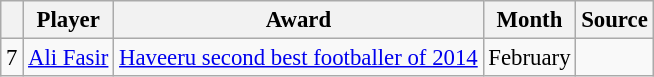<table class="wikitable sortable" style="text-align:left; font-size:95%">
<tr>
<th></th>
<th>Player</th>
<th>Award</th>
<th>Month</th>
<th>Source</th>
</tr>
<tr>
<td align=center>7</td>
<td> <a href='#'>Ali Fasir</a></td>
<td><a href='#'>Haveeru second best footballer of 2014</a></td>
<td>February</td>
<td align=center></td>
</tr>
</table>
